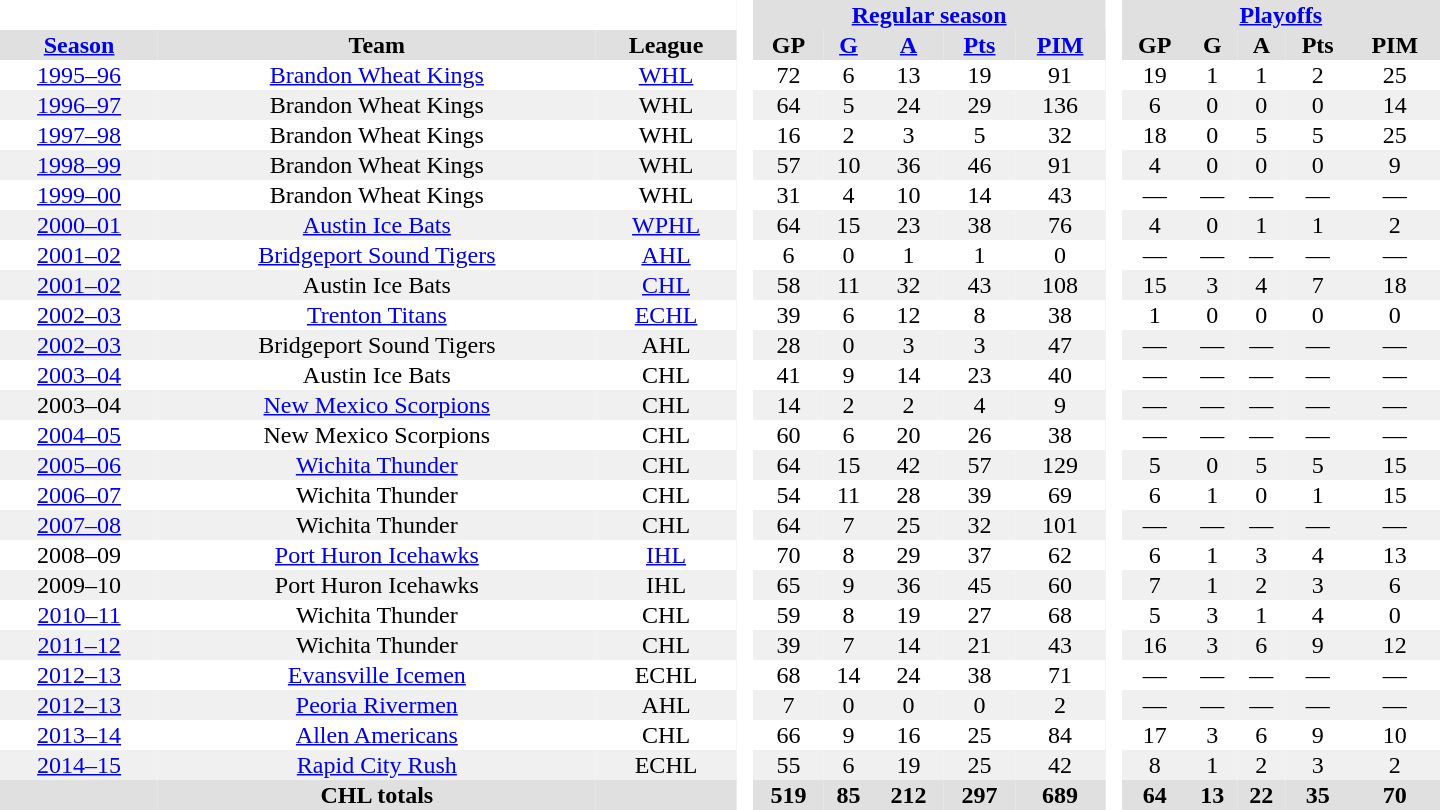<table border="0" cellpadding="1" cellspacing="0" style="text-align:center; width:60em;">
<tr style="background:#e0e0e0;">
<th colspan="3" bgcolor="#ffffff"> </th>
<th rowspan="99" bgcolor="#ffffff"> </th>
<th colspan="5"><a href='#'>Regular season</a></th>
<th rowspan="99" bgcolor="#ffffff"> </th>
<th colspan="5"><a href='#'>Playoffs</a></th>
</tr>
<tr style="background:#e0e0e0;">
<th><a href='#'>Season</a></th>
<th>Team</th>
<th>League</th>
<th>GP</th>
<th><a href='#'>G</a></th>
<th><a href='#'>A</a></th>
<th><a href='#'>Pts</a></th>
<th><a href='#'>PIM</a></th>
<th>GP</th>
<th>G</th>
<th>A</th>
<th>Pts</th>
<th>PIM</th>
</tr>
<tr>
<td><a href='#'>1995–96</a></td>
<td><a href='#'>Brandon Wheat Kings</a></td>
<td><a href='#'>WHL</a></td>
<td>72</td>
<td>6</td>
<td>13</td>
<td>19</td>
<td>91</td>
<td>19</td>
<td>1</td>
<td>1</td>
<td>2</td>
<td>25</td>
</tr>
<tr style="background:#f0f0f0;">
<td><a href='#'>1996–97</a></td>
<td>Brandon Wheat Kings</td>
<td>WHL</td>
<td>64</td>
<td>5</td>
<td>24</td>
<td>29</td>
<td>136</td>
<td>6</td>
<td>0</td>
<td>0</td>
<td>0</td>
<td>14</td>
</tr>
<tr>
<td><a href='#'>1997–98</a></td>
<td>Brandon Wheat Kings</td>
<td>WHL</td>
<td>16</td>
<td>2</td>
<td>3</td>
<td>5</td>
<td>32</td>
<td>18</td>
<td>0</td>
<td>5</td>
<td>5</td>
<td>25</td>
</tr>
<tr style="background:#f0f0f0;">
<td><a href='#'>1998–99</a></td>
<td>Brandon Wheat Kings</td>
<td>WHL</td>
<td>57</td>
<td>10</td>
<td>36</td>
<td>46</td>
<td>91</td>
<td>4</td>
<td>0</td>
<td>0</td>
<td>0</td>
<td>9</td>
</tr>
<tr>
<td><a href='#'>1999–00</a></td>
<td>Brandon Wheat Kings</td>
<td>WHL</td>
<td>31</td>
<td>4</td>
<td>10</td>
<td>14</td>
<td>43</td>
<td>—</td>
<td>—</td>
<td>—</td>
<td>—</td>
<td>—</td>
</tr>
<tr style="background:#f0f0f0;">
<td><a href='#'>2000–01</a></td>
<td><a href='#'>Austin Ice Bats</a></td>
<td><a href='#'>WPHL</a></td>
<td>64</td>
<td>15</td>
<td>23</td>
<td>38</td>
<td>76</td>
<td>4</td>
<td>0</td>
<td>1</td>
<td>1</td>
<td>2</td>
</tr>
<tr>
<td><a href='#'>2001–02</a></td>
<td><a href='#'>Bridgeport Sound Tigers</a></td>
<td><a href='#'>AHL</a></td>
<td>6</td>
<td>0</td>
<td>1</td>
<td>1</td>
<td>0</td>
<td>—</td>
<td>—</td>
<td>—</td>
<td>—</td>
<td>—</td>
</tr>
<tr style="background:#f0f0f0;">
<td><a href='#'>2001–02</a></td>
<td>Austin Ice Bats</td>
<td><a href='#'>CHL</a></td>
<td>58</td>
<td>11</td>
<td>32</td>
<td>43</td>
<td>108</td>
<td>15</td>
<td>3</td>
<td>4</td>
<td>7</td>
<td>18</td>
</tr>
<tr>
<td><a href='#'>2002–03</a></td>
<td><a href='#'>Trenton Titans</a></td>
<td><a href='#'>ECHL</a></td>
<td>39</td>
<td>6</td>
<td>12</td>
<td>8</td>
<td>38</td>
<td>1</td>
<td>0</td>
<td>0</td>
<td>0</td>
<td>0</td>
</tr>
<tr style="background:#f0f0f0;">
<td><a href='#'>2002–03</a></td>
<td>Bridgeport Sound Tigers</td>
<td>AHL</td>
<td>28</td>
<td>0</td>
<td>3</td>
<td>3</td>
<td>47</td>
<td>—</td>
<td>—</td>
<td>—</td>
<td>—</td>
<td>—</td>
</tr>
<tr>
<td><a href='#'>2003–04</a></td>
<td>Austin Ice Bats</td>
<td>CHL</td>
<td>41</td>
<td>9</td>
<td>14</td>
<td>23</td>
<td>40</td>
<td>—</td>
<td>—</td>
<td>—</td>
<td>—</td>
<td>—</td>
</tr>
<tr style="background:#f0f0f0;">
<td>2003–04</td>
<td><a href='#'>New Mexico Scorpions</a></td>
<td>CHL</td>
<td>14</td>
<td>2</td>
<td>2</td>
<td>4</td>
<td>9</td>
<td>—</td>
<td>—</td>
<td>—</td>
<td>—</td>
<td>—</td>
</tr>
<tr>
<td><a href='#'>2004–05</a></td>
<td>New Mexico Scorpions</td>
<td>CHL</td>
<td>60</td>
<td>6</td>
<td>20</td>
<td>26</td>
<td>38</td>
<td>—</td>
<td>—</td>
<td>—</td>
<td>—</td>
<td>—</td>
</tr>
<tr style="background:#f0f0f0;">
<td><a href='#'>2005–06</a></td>
<td><a href='#'>Wichita Thunder</a></td>
<td>CHL</td>
<td>64</td>
<td>15</td>
<td>42</td>
<td>57</td>
<td>129</td>
<td>5</td>
<td>0</td>
<td>5</td>
<td>5</td>
<td>15</td>
</tr>
<tr>
<td><a href='#'>2006–07</a></td>
<td>Wichita Thunder</td>
<td>CHL</td>
<td>54</td>
<td>11</td>
<td>28</td>
<td>39</td>
<td>69</td>
<td>6</td>
<td>1</td>
<td>0</td>
<td>1</td>
<td>15</td>
</tr>
<tr style="background:#f0f0f0;">
<td><a href='#'>2007–08</a></td>
<td>Wichita Thunder</td>
<td>CHL</td>
<td>64</td>
<td>7</td>
<td>25</td>
<td>32</td>
<td>101</td>
<td>—</td>
<td>—</td>
<td>—</td>
<td>—</td>
<td>—</td>
</tr>
<tr>
<td>2008–09</td>
<td><a href='#'>Port Huron Icehawks</a></td>
<td><a href='#'>IHL</a></td>
<td>70</td>
<td>8</td>
<td>29</td>
<td>37</td>
<td>62</td>
<td>6</td>
<td>1</td>
<td>3</td>
<td>4</td>
<td>13</td>
</tr>
<tr style="background:#f0f0f0;">
<td>2009–10</td>
<td>Port Huron Icehawks</td>
<td>IHL</td>
<td>65</td>
<td>9</td>
<td>36</td>
<td>45</td>
<td>60</td>
<td>7</td>
<td>1</td>
<td>2</td>
<td>3</td>
<td>6</td>
</tr>
<tr>
<td><a href='#'>2010–11</a></td>
<td>Wichita Thunder</td>
<td>CHL</td>
<td>59</td>
<td>8</td>
<td>19</td>
<td>27</td>
<td>68</td>
<td>5</td>
<td>3</td>
<td>1</td>
<td>4</td>
<td>0</td>
</tr>
<tr style="background:#f0f0f0;">
<td><a href='#'>2011–12</a></td>
<td>Wichita Thunder</td>
<td>CHL</td>
<td>39</td>
<td>7</td>
<td>14</td>
<td>21</td>
<td>43</td>
<td>16</td>
<td>3</td>
<td>6</td>
<td>9</td>
<td>12</td>
</tr>
<tr>
<td><a href='#'>2012–13</a></td>
<td><a href='#'>Evansville Icemen</a></td>
<td>ECHL</td>
<td>68</td>
<td>14</td>
<td>24</td>
<td>38</td>
<td>71</td>
<td>—</td>
<td>—</td>
<td>—</td>
<td>—</td>
<td>—</td>
</tr>
<tr style="background:#f0f0f0;">
<td><a href='#'>2012–13</a></td>
<td><a href='#'>Peoria Rivermen</a></td>
<td>AHL</td>
<td>7</td>
<td>0</td>
<td>0</td>
<td>0</td>
<td>2</td>
<td>—</td>
<td>—</td>
<td>—</td>
<td>—</td>
<td>—</td>
</tr>
<tr>
<td><a href='#'>2013–14</a></td>
<td><a href='#'>Allen Americans</a></td>
<td>CHL</td>
<td>66</td>
<td>9</td>
<td>16</td>
<td>25</td>
<td>84</td>
<td>17</td>
<td>3</td>
<td>6</td>
<td>9</td>
<td>10</td>
</tr>
<tr style="background:#f0f0f0;">
<td><a href='#'>2014–15</a></td>
<td><a href='#'>Rapid City Rush</a></td>
<td>ECHL</td>
<td>55</td>
<td>6</td>
<td>19</td>
<td>25</td>
<td>42</td>
<td>8</td>
<td>1</td>
<td>2</td>
<td>3</td>
<td>2</td>
</tr>
<tr ALIGN="center" bgcolor="#e0e0e0">
<td ALIGN="center"></td>
<td ALIGN="center"><strong>CHL totals</strong></td>
<td ALIGN="center"></td>
<td ALIGN="center"><strong>519</strong></td>
<td ALIGN="center"><strong>85</strong></td>
<td ALIGN="center"><strong>212</strong></td>
<td ALIGN="center"><strong>297</strong></td>
<td ALIGN="center"><strong>689</strong></td>
<td ALIGN="center"><strong>64</strong></td>
<td ALIGN="center"><strong>13</strong></td>
<td ALIGN="center"><strong>22</strong></td>
<td ALIGN="center"><strong>35</strong></td>
<td ALIGN="center"><strong>70</strong></td>
</tr>
</table>
